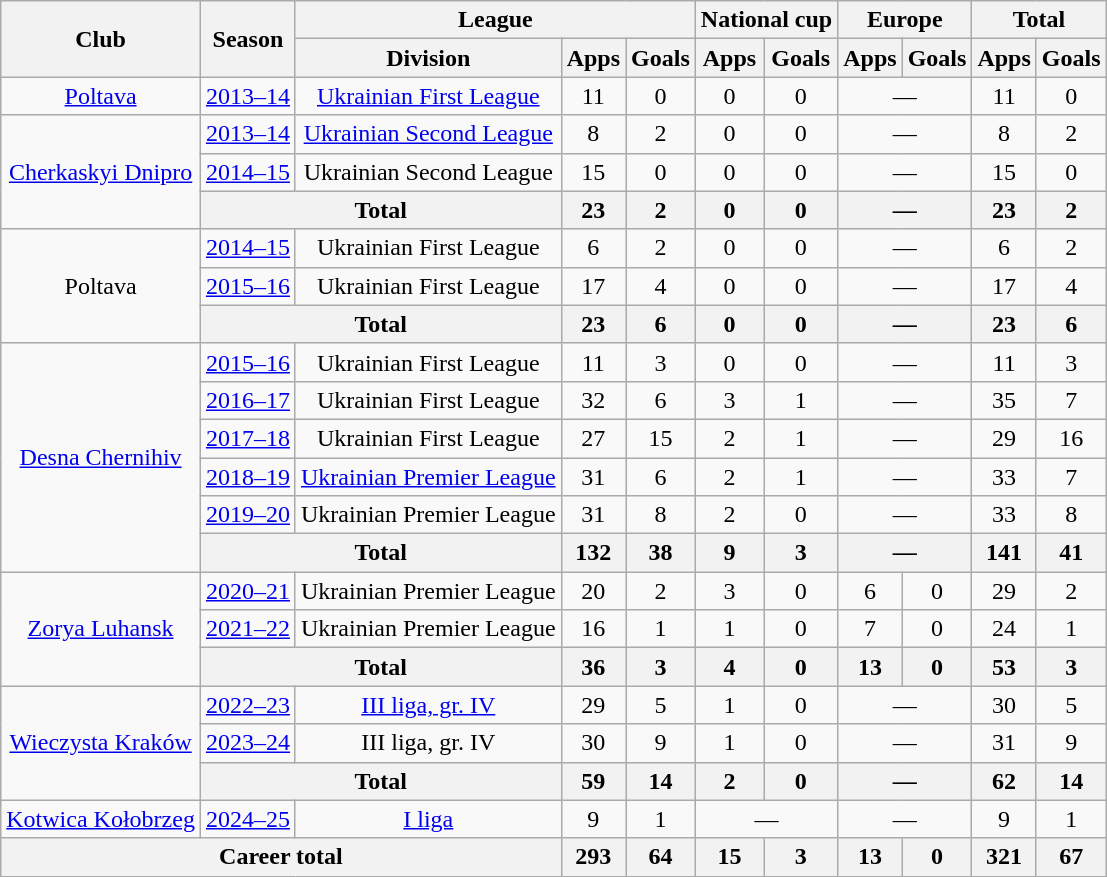<table class="wikitable" style="text-align:center">
<tr>
<th rowspan="2">Club</th>
<th rowspan="2">Season</th>
<th colspan="3">League</th>
<th colspan="2">National cup</th>
<th colspan="2">Europe</th>
<th colspan="2">Total</th>
</tr>
<tr>
<th>Division</th>
<th>Apps</th>
<th>Goals</th>
<th>Apps</th>
<th>Goals</th>
<th>Apps</th>
<th>Goals</th>
<th>Apps</th>
<th>Goals</th>
</tr>
<tr>
<td><a href='#'>Poltava</a></td>
<td><a href='#'>2013–14</a></td>
<td><a href='#'>Ukrainian First League</a></td>
<td>11</td>
<td>0</td>
<td>0</td>
<td>0</td>
<td colspan="2">—</td>
<td>11</td>
<td>0</td>
</tr>
<tr>
<td rowspan="3"><a href='#'>Cherkaskyi Dnipro</a></td>
<td><a href='#'>2013–14</a></td>
<td><a href='#'>Ukrainian Second League</a></td>
<td>8</td>
<td>2</td>
<td>0</td>
<td>0</td>
<td colspan="2">—</td>
<td>8</td>
<td>2</td>
</tr>
<tr>
<td><a href='#'>2014–15</a></td>
<td>Ukrainian Second League</td>
<td>15</td>
<td>0</td>
<td>0</td>
<td>0</td>
<td colspan="2">—</td>
<td>15</td>
<td>0</td>
</tr>
<tr>
<th colspan="2">Total</th>
<th>23</th>
<th>2</th>
<th>0</th>
<th>0</th>
<th colspan="2">—</th>
<th>23</th>
<th>2</th>
</tr>
<tr>
<td rowspan="3">Poltava</td>
<td><a href='#'>2014–15</a></td>
<td>Ukrainian First League</td>
<td>6</td>
<td>2</td>
<td>0</td>
<td>0</td>
<td colspan="2">—</td>
<td>6</td>
<td>2</td>
</tr>
<tr>
<td><a href='#'>2015–16</a></td>
<td>Ukrainian First League</td>
<td>17</td>
<td>4</td>
<td>0</td>
<td>0</td>
<td colspan="2">—</td>
<td>17</td>
<td>4</td>
</tr>
<tr>
<th colspan="2">Total</th>
<th>23</th>
<th>6</th>
<th>0</th>
<th>0</th>
<th colspan="2">—</th>
<th>23</th>
<th>6</th>
</tr>
<tr>
<td rowspan="6"><a href='#'>Desna Chernihiv</a></td>
<td><a href='#'>2015–16</a></td>
<td>Ukrainian First League</td>
<td>11</td>
<td>3</td>
<td>0</td>
<td>0</td>
<td colspan="2">—</td>
<td>11</td>
<td>3</td>
</tr>
<tr>
<td><a href='#'>2016–17</a></td>
<td>Ukrainian First League</td>
<td>32</td>
<td>6</td>
<td>3</td>
<td>1</td>
<td colspan="2">—</td>
<td>35</td>
<td>7</td>
</tr>
<tr>
<td><a href='#'>2017–18</a></td>
<td>Ukrainian First League</td>
<td>27</td>
<td>15</td>
<td>2</td>
<td>1</td>
<td colspan="2">—</td>
<td>29</td>
<td>16</td>
</tr>
<tr>
<td><a href='#'>2018–19</a></td>
<td><a href='#'>Ukrainian Premier League</a></td>
<td>31</td>
<td>6</td>
<td>2</td>
<td>1</td>
<td colspan="2">—</td>
<td>33</td>
<td>7</td>
</tr>
<tr>
<td><a href='#'>2019–20</a></td>
<td>Ukrainian Premier League</td>
<td>31</td>
<td>8</td>
<td>2</td>
<td>0</td>
<td colspan="2">—</td>
<td>33</td>
<td>8</td>
</tr>
<tr>
<th colspan="2">Total</th>
<th>132</th>
<th>38</th>
<th>9</th>
<th>3</th>
<th colspan="2">—</th>
<th>141</th>
<th>41</th>
</tr>
<tr>
<td rowspan="3"><a href='#'>Zorya Luhansk</a></td>
<td><a href='#'>2020–21</a></td>
<td>Ukrainian Premier League</td>
<td>20</td>
<td>2</td>
<td>3</td>
<td>0</td>
<td>6</td>
<td>0</td>
<td>29</td>
<td>2</td>
</tr>
<tr>
<td><a href='#'>2021–22</a></td>
<td>Ukrainian Premier League</td>
<td>16</td>
<td>1</td>
<td>1</td>
<td>0</td>
<td>7</td>
<td>0</td>
<td>24</td>
<td>1</td>
</tr>
<tr>
<th colspan="2">Total</th>
<th>36</th>
<th>3</th>
<th>4</th>
<th>0</th>
<th>13</th>
<th>0</th>
<th>53</th>
<th>3</th>
</tr>
<tr>
<td rowspan="3"><a href='#'>Wieczysta Kraków</a></td>
<td><a href='#'>2022–23</a></td>
<td><a href='#'>III liga, gr. IV</a></td>
<td>29</td>
<td>5</td>
<td>1</td>
<td>0</td>
<td colspan="2">—</td>
<td>30</td>
<td>5</td>
</tr>
<tr>
<td><a href='#'>2023–24</a></td>
<td>III liga, gr. IV</td>
<td>30</td>
<td>9</td>
<td>1</td>
<td>0</td>
<td colspan="2">—</td>
<td>31</td>
<td>9</td>
</tr>
<tr>
<th colspan="2">Total</th>
<th>59</th>
<th>14</th>
<th>2</th>
<th>0</th>
<th colspan="2">—</th>
<th>62</th>
<th>14</th>
</tr>
<tr>
<td><a href='#'>Kotwica Kołobrzeg</a></td>
<td><a href='#'>2024–25</a></td>
<td><a href='#'>I liga</a></td>
<td>9</td>
<td>1</td>
<td colspan="2">—</td>
<td colspan="2">—</td>
<td>9</td>
<td>1</td>
</tr>
<tr>
<th colspan="3">Career total</th>
<th>293</th>
<th>64</th>
<th>15</th>
<th>3</th>
<th>13</th>
<th>0</th>
<th>321</th>
<th>67</th>
</tr>
</table>
